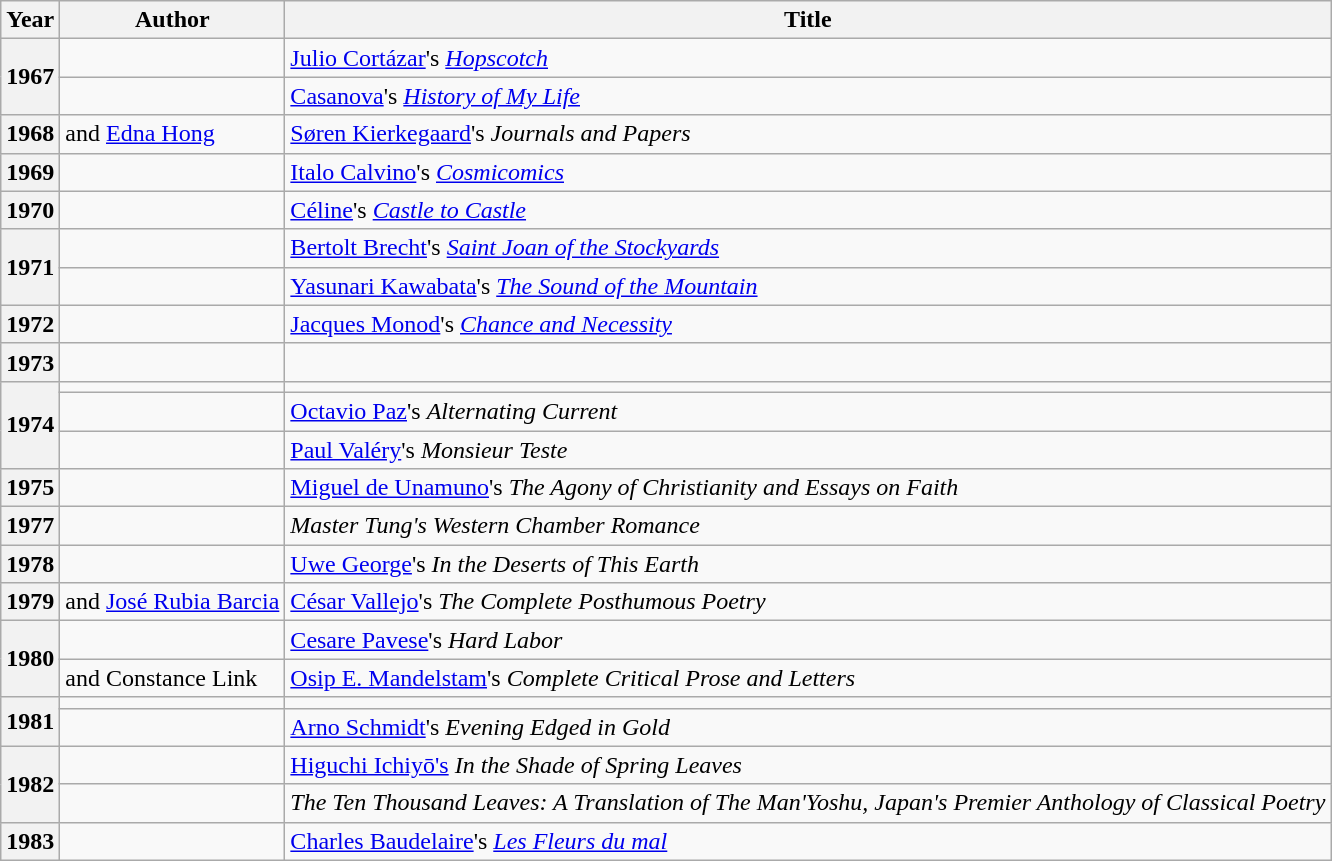<table class="wikitable sortable mw-collapsible">
<tr>
<th>Year</th>
<th>Author</th>
<th>Title</th>
</tr>
<tr>
<th rowspan="2">1967</th>
<td></td>
<td><a href='#'>Julio Cortázar</a>'s <em><a href='#'>Hopscotch</a></em></td>
</tr>
<tr>
<td></td>
<td><a href='#'>Casanova</a>'s <em><a href='#'>History of My Life</a></em></td>
</tr>
<tr>
<th>1968</th>
<td> and <a href='#'>Edna Hong</a></td>
<td><a href='#'>Søren Kierkegaard</a>'s <em>Journals and Papers</em></td>
</tr>
<tr>
<th>1969</th>
<td></td>
<td><a href='#'>Italo Calvino</a>'s <em><a href='#'>Cosmicomics</a></em></td>
</tr>
<tr>
<th>1970</th>
<td></td>
<td><a href='#'>Céline</a>'s <em><a href='#'>Castle to Castle</a></em></td>
</tr>
<tr>
<th rowspan="2">1971</th>
<td></td>
<td><a href='#'>Bertolt Brecht</a>'s <em><a href='#'>Saint Joan of the Stockyards</a></em></td>
</tr>
<tr>
<td></td>
<td><a href='#'>Yasunari Kawabata</a>'s <em><a href='#'>The Sound of the Mountain</a></em></td>
</tr>
<tr>
<th>1972</th>
<td></td>
<td><a href='#'>Jacques Monod</a>'s <em><a href='#'>Chance and Necessity</a></em></td>
</tr>
<tr>
<th>1973</th>
<td></td>
<td><em></em></td>
</tr>
<tr>
<th rowspan="3">1974</th>
<td></td>
<td><em></em></td>
</tr>
<tr>
<td></td>
<td><a href='#'>Octavio Paz</a>'s <em>Alternating Current</em></td>
</tr>
<tr>
<td></td>
<td><a href='#'>Paul Valéry</a>'s <em>Monsieur Teste</em></td>
</tr>
<tr>
<th>1975</th>
<td></td>
<td><a href='#'>Miguel de Unamuno</a>'s <em>The Agony of Christianity and Essays on Faith</em></td>
</tr>
<tr>
<th>1977</th>
<td></td>
<td><em>Master Tung's Western Chamber Romance</em></td>
</tr>
<tr>
<th>1978</th>
<td></td>
<td><a href='#'>Uwe George</a>'s <em>In the Deserts of This Earth</em></td>
</tr>
<tr>
<th>1979</th>
<td> and <a href='#'>José Rubia Barcia</a></td>
<td><a href='#'>César Vallejo</a>'s <em>The Complete Posthumous Poetry</em></td>
</tr>
<tr>
<th rowspan="2">1980</th>
<td></td>
<td><a href='#'>Cesare Pavese</a>'s <em>Hard Labor</em></td>
</tr>
<tr>
<td> and Constance Link</td>
<td><a href='#'>Osip E. Mandelstam</a>'s <em>Complete Critical Prose and Letters</em></td>
</tr>
<tr>
<th rowspan="2">1981</th>
<td></td>
<td><em></em></td>
</tr>
<tr>
<td></td>
<td><a href='#'>Arno Schmidt</a>'s <em>Evening Edged in Gold</em></td>
</tr>
<tr>
<th rowspan="2">1982</th>
<td></td>
<td><a href='#'>Higuchi Ichiyō's</a> <em>In the Shade of Spring Leaves</em></td>
</tr>
<tr>
<td></td>
<td><em>The Ten Thousand Leaves: A Translation of The Man'Yoshu, Japan's Premier Anthology of Classical Poetry</em></td>
</tr>
<tr>
<th>1983</th>
<td></td>
<td><a href='#'>Charles Baudelaire</a>'s <em><a href='#'>Les Fleurs du mal</a></em></td>
</tr>
</table>
